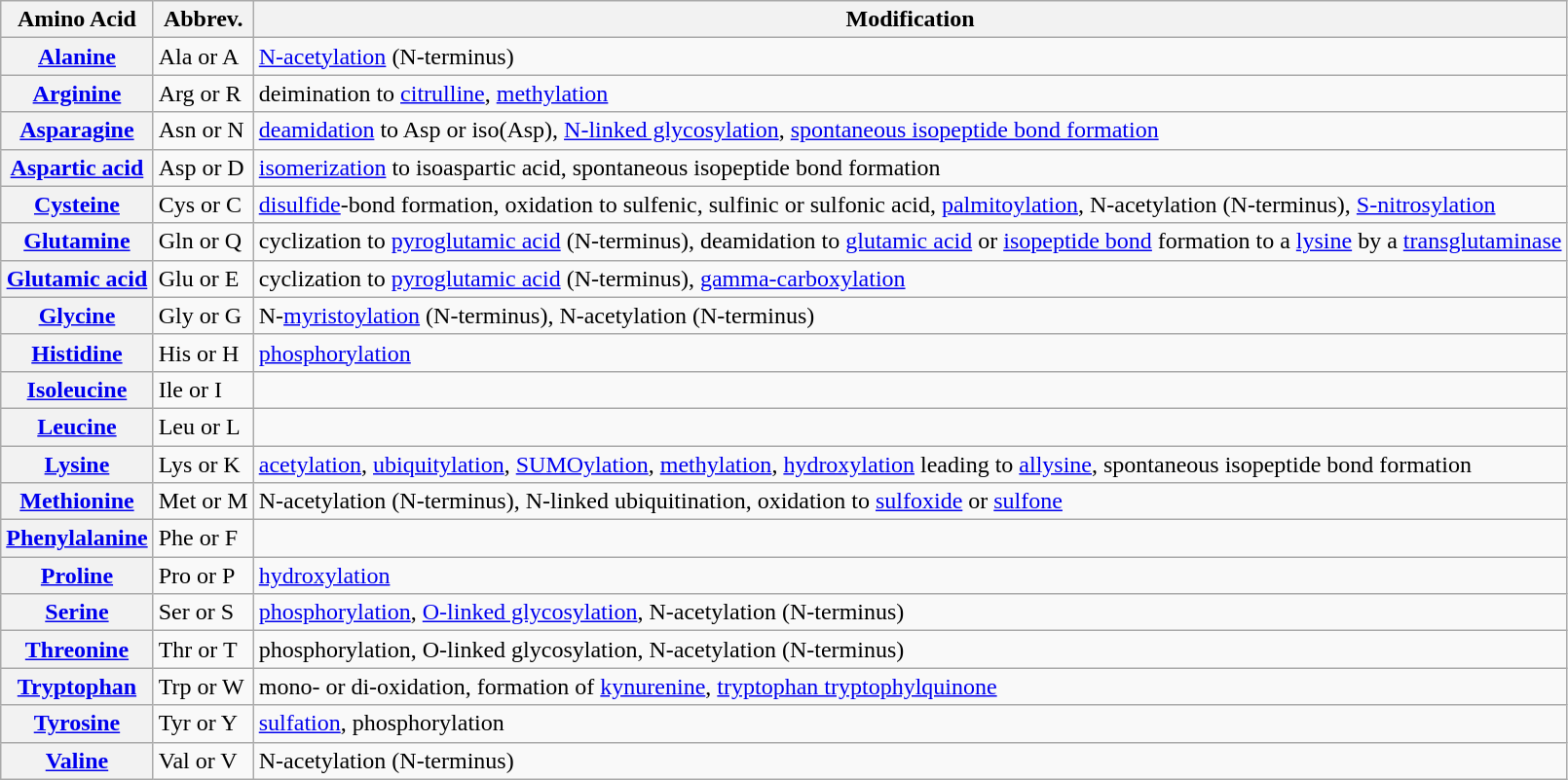<table class="wikitable sortable" style="text-align: left">
<tr>
<th>Amino Acid</th>
<th>Abbrev.</th>
<th>Modification</th>
</tr>
<tr>
<th><a href='#'>Alanine</a></th>
<td>Ala or A</td>
<td><a href='#'>N-acetylation</a> (N-terminus)</td>
</tr>
<tr>
<th><a href='#'>Arginine</a></th>
<td>Arg or R</td>
<td>deimination to <a href='#'>citrulline</a>, <a href='#'>methylation</a></td>
</tr>
<tr>
<th><a href='#'>Asparagine</a></th>
<td>Asn or N</td>
<td><a href='#'>deamidation</a> to Asp or iso(Asp), <a href='#'>N-linked glycosylation</a>, <a href='#'>spontaneous isopeptide bond formation</a></td>
</tr>
<tr>
<th><a href='#'>Aspartic acid</a></th>
<td>Asp or D</td>
<td><a href='#'>isomerization</a> to isoaspartic acid, spontaneous isopeptide bond formation</td>
</tr>
<tr>
<th><a href='#'>Cysteine</a></th>
<td>Cys or C</td>
<td><a href='#'>disulfide</a>-bond formation, oxidation to sulfenic, sulfinic or sulfonic acid, <a href='#'>palmitoylation</a>, N-acetylation (N-terminus), <a href='#'>S-nitrosylation</a></td>
</tr>
<tr>
<th><a href='#'>Glutamine</a></th>
<td>Gln or Q</td>
<td>cyclization to <a href='#'>pyroglutamic acid</a> (N-terminus), deamidation to <a href='#'>glutamic acid</a> or <a href='#'>isopeptide bond</a> formation to a <a href='#'>lysine</a> by a <a href='#'>transglutaminase</a></td>
</tr>
<tr>
<th><a href='#'>Glutamic acid</a></th>
<td>Glu or E</td>
<td>cyclization to <a href='#'>pyroglutamic acid</a> (N-terminus), <a href='#'>gamma-carboxylation</a></td>
</tr>
<tr>
<th><a href='#'>Glycine</a></th>
<td>Gly or G</td>
<td>N-<a href='#'>myristoylation</a> (N-terminus), N-acetylation (N-terminus)</td>
</tr>
<tr>
<th><a href='#'>Histidine</a></th>
<td>His or H</td>
<td><a href='#'>phosphorylation</a></td>
</tr>
<tr>
<th><a href='#'>Isoleucine</a></th>
<td>Ile or I</td>
<td></td>
</tr>
<tr>
<th><a href='#'>Leucine</a></th>
<td>Leu or L</td>
<td></td>
</tr>
<tr>
<th><a href='#'>Lysine</a></th>
<td>Lys or K</td>
<td><a href='#'>acetylation</a>, <a href='#'>ubiquitylation</a>, <a href='#'>SUMOylation</a>, <a href='#'>methylation</a>, <a href='#'>hydroxylation</a> leading to <a href='#'>allysine</a>, spontaneous isopeptide bond formation</td>
</tr>
<tr>
<th><a href='#'>Methionine</a></th>
<td>Met or M</td>
<td>N-acetylation (N-terminus), N-linked ubiquitination, oxidation to <a href='#'>sulfoxide</a> or <a href='#'>sulfone</a></td>
</tr>
<tr>
<th><a href='#'>Phenylalanine</a></th>
<td>Phe or F</td>
<td></td>
</tr>
<tr>
<th><a href='#'>Proline</a></th>
<td>Pro or P</td>
<td><a href='#'>hydroxylation</a></td>
</tr>
<tr>
<th><a href='#'>Serine</a></th>
<td>Ser or S</td>
<td><a href='#'>phosphorylation</a>, <a href='#'>O-linked glycosylation</a>, N-acetylation (N-terminus)</td>
</tr>
<tr>
<th><a href='#'>Threonine</a></th>
<td>Thr or T</td>
<td>phosphorylation, O-linked glycosylation, N-acetylation (N-terminus)</td>
</tr>
<tr>
<th><a href='#'>Tryptophan</a></th>
<td>Trp or W</td>
<td>mono- or di-oxidation, formation of <a href='#'>kynurenine</a>, <a href='#'>tryptophan tryptophylquinone</a></td>
</tr>
<tr>
<th><a href='#'>Tyrosine</a></th>
<td>Tyr or Y</td>
<td><a href='#'>sulfation</a>, phosphorylation</td>
</tr>
<tr>
<th><a href='#'>Valine</a></th>
<td>Val or V</td>
<td>N-acetylation (N-terminus)</td>
</tr>
</table>
